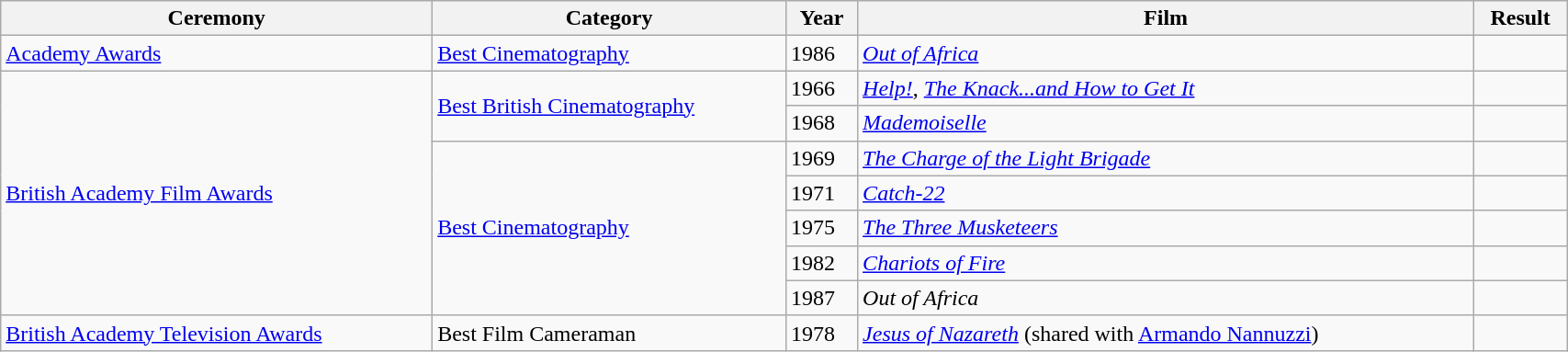<table class="wikitable" style="width:90%;">
<tr>
<th>Ceremony</th>
<th>Category</th>
<th>Year</th>
<th>Film</th>
<th>Result</th>
</tr>
<tr>
<td rowspan="1"><a href='#'>Academy Awards</a></td>
<td><a href='#'>Best Cinematography</a></td>
<td>1986</td>
<td><em><a href='#'>Out of Africa</a></em></td>
<td></td>
</tr>
<tr>
<td rowspan="7"><a href='#'>British Academy Film Awards</a></td>
<td rowspan="2"><a href='#'>Best British Cinematography</a></td>
<td>1966</td>
<td><em><a href='#'>Help!</a></em>, <em><a href='#'>The Knack...and How to Get It</a></em></td>
<td></td>
</tr>
<tr>
<td>1968</td>
<td><em><a href='#'>Mademoiselle</a></em></td>
<td></td>
</tr>
<tr>
<td rowspan="5"><a href='#'>Best Cinematography</a></td>
<td>1969</td>
<td><em><a href='#'>The Charge of the Light Brigade</a></em></td>
<td></td>
</tr>
<tr>
<td>1971</td>
<td><em><a href='#'>Catch-22</a></em></td>
<td></td>
</tr>
<tr>
<td>1975</td>
<td><em><a href='#'>The Three Musketeers</a></em></td>
<td></td>
</tr>
<tr>
<td>1982</td>
<td><em><a href='#'>Chariots of Fire</a></em></td>
<td></td>
</tr>
<tr>
<td>1987</td>
<td><em>Out of Africa</em></td>
<td></td>
</tr>
<tr>
<td rowspan="1"><a href='#'>British Academy Television Awards</a></td>
<td>Best Film Cameraman</td>
<td>1978</td>
<td><em><a href='#'>Jesus of Nazareth</a></em> (shared with <a href='#'>Armando Nannuzzi</a>)</td>
<td></td>
</tr>
</table>
